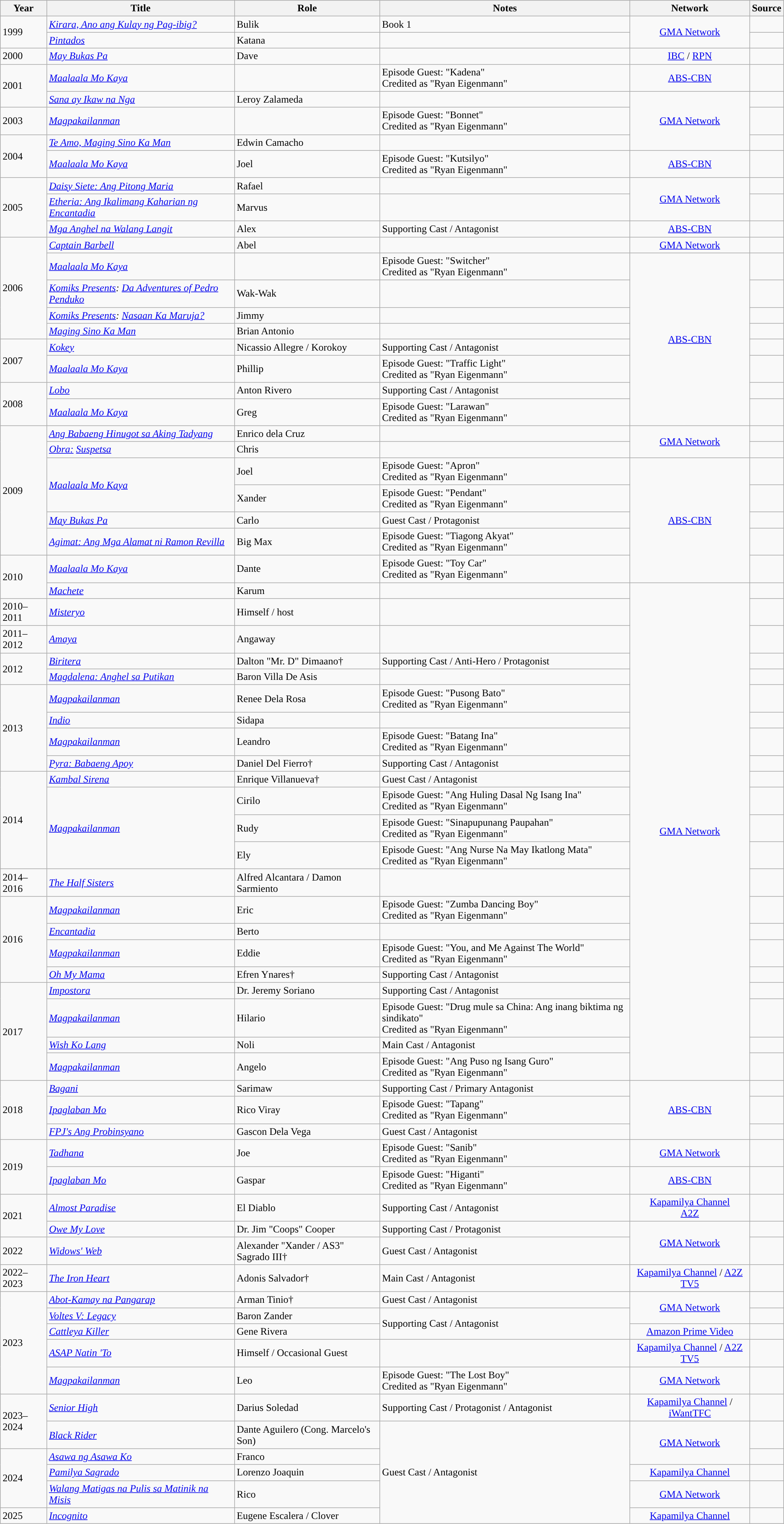<table class="wikitable sortable">
<tr>
<th>Year</th>
<th>Title</th>
<th>Role</th>
<th class="unsortable">Notes</th>
<th>Network</th>
<th class="unsortable">Source</th>
</tr>
<tr>
<td rowspan="2">1999</td>
<td><em><a href='#'>Kirara, Ano ang Kulay ng Pag-ibig?</a></em></td>
<td>Bulik</td>
<td>Book 1</td>
<td rowspan=2 style="text-align: center;"><a href='#'>GMA Network</a></td>
<td></td>
</tr>
<tr>
<td><em><a href='#'>Pintados</a></em></td>
<td>Katana</td>
<td></td>
<td></td>
</tr>
<tr>
<td>2000</td>
<td><em><a href='#'>May Bukas Pa</a></em></td>
<td>Dave</td>
<td></td>
<td style="text-align: center;"><a href='#'>IBC</a> / <a href='#'>RPN</a></td>
<td></td>
</tr>
<tr>
<td Rowspan="2">2001</td>
<td><em><a href='#'>Maalaala Mo Kaya</a></em></td>
<td></td>
<td>Episode Guest: "Kadena" <br> Credited as "Ryan Eigenmann"</td>
<td style="text-align: center;"><a href='#'>ABS-CBN</a></td>
<td></td>
</tr>
<tr>
<td><em><a href='#'>Sana ay Ikaw na Nga</a></em></td>
<td>Leroy Zalameda</td>
<td></td>
<td rowspan=3 style="text-align: center;"><a href='#'>GMA Network</a></td>
<td></td>
</tr>
<tr>
<td>2003</td>
<td><em><a href='#'>Magpakailanman</a></em></td>
<td></td>
<td>Episode Guest: "Bonnet" <br> Credited as "Ryan Eigenmann"</td>
<td></td>
</tr>
<tr>
<td Rowspan="2">2004</td>
<td><em><a href='#'>Te Amo, Maging Sino Ka Man</a> </em></td>
<td>Edwin Camacho</td>
<td></td>
<td></td>
</tr>
<tr>
<td><em><a href='#'>Maalaala Mo Kaya</a></em></td>
<td>Joel</td>
<td>Episode Guest: "Kutsilyo" <br> Credited as "Ryan Eigenmann"</td>
<td style="text-align: center;"><a href='#'>ABS-CBN</a></td>
<td></td>
</tr>
<tr>
<td rowspan=3>2005</td>
<td><em><a href='#'>Daisy Siete: Ang Pitong Maria</a></em></td>
<td>Rafael</td>
<td></td>
<td Rowspan="2" style="text-align: center;"><a href='#'>GMA Network</a></td>
<td></td>
</tr>
<tr>
<td><em><a href='#'>Etheria: Ang Ikalimang Kaharian ng Encantadia</a></em></td>
<td>Marvus</td>
<td></td>
<td></td>
</tr>
<tr>
<td><em><a href='#'>Mga Anghel na Walang Langit</a></em></td>
<td>Alex</td>
<td>Supporting Cast / Antagonist</td>
<td style="text-align: center;"><a href='#'>ABS-CBN</a></td>
<td></td>
</tr>
<tr>
<td rowspan="5">2006</td>
<td><em><a href='#'>Captain Barbell</a></em></td>
<td>Abel</td>
<td></td>
<td style="text-align: center;"><a href='#'>GMA Network</a></td>
<td></td>
</tr>
<tr>
<td><em><a href='#'>Maalaala Mo Kaya</a></em></td>
<td></td>
<td>Episode Guest: "Switcher" <br> Credited as "Ryan Eigenmann"</td>
<td rowspan="8" style="text-align: center;"><a href='#'>ABS-CBN</a></td>
<td></td>
</tr>
<tr>
<td><em><a href='#'>Komiks Presents</a>: <a href='#'>Da Adventures of Pedro Penduko</a></em></td>
<td>Wak-Wak</td>
<td></td>
<td></td>
</tr>
<tr>
<td><em><a href='#'>Komiks Presents</a>: <a href='#'>Nasaan Ka Maruja?</a></em></td>
<td>Jimmy</td>
<td></td>
<td></td>
</tr>
<tr>
<td><em><a href='#'>Maging Sino Ka Man</a></em></td>
<td>Brian Antonio</td>
</tr>
<tr>
<td Rowspan="2">2007</td>
<td><em><a href='#'>Kokey</a></em></td>
<td>Nicassio Allegre / Korokoy</td>
<td>Supporting Cast / Antagonist</td>
<td></td>
</tr>
<tr>
<td><em><a href='#'>Maalaala Mo Kaya</a></em></td>
<td>Phillip</td>
<td>Episode Guest: "Traffic Light" <br> Credited as "Ryan Eigenmann"</td>
<td></td>
</tr>
<tr>
<td Rowspan="2">2008</td>
<td><em> <a href='#'>Lobo</a></em></td>
<td>Anton Rivero</td>
<td>Supporting Cast / Antagonist</td>
<td></td>
</tr>
<tr>
<td><em><a href='#'>Maalaala Mo Kaya</a></em></td>
<td>Greg</td>
<td>Episode Guest: "Larawan" <br> Credited as "Ryan Eigenmann"</td>
<td></td>
</tr>
<tr>
<td rowspan=6>2009</td>
<td><em><a href='#'>Ang Babaeng Hinugot sa Aking Tadyang</a></em></td>
<td>Enrico dela Cruz</td>
<td></td>
<td rowspan=2 style="text-align: center;"><a href='#'>GMA Network</a></td>
<td></td>
</tr>
<tr>
<td><em> <a href='#'>Obra:</a> <a href='#'>Suspetsa</a></em></td>
<td>Chris</td>
<td></td>
<td></td>
</tr>
<tr>
<td rowspan="2"><em><a href='#'>Maalaala Mo Kaya</a></em></td>
<td>Joel</td>
<td>Episode Guest: "Apron" <br> Credited as "Ryan Eigenmann"</td>
<td rowspan=5 style="text-align: center;"><a href='#'>ABS-CBN</a></td>
<td></td>
</tr>
<tr>
<td>Xander</td>
<td>Episode Guest: "Pendant" <br> Credited as "Ryan Eigenmann"</td>
<td></td>
</tr>
<tr>
<td><em><a href='#'>May Bukas Pa</a></em></td>
<td>Carlo</td>
<td>Guest Cast / Protagonist</td>
<td></td>
</tr>
<tr>
<td><em><a href='#'>Agimat: Ang Mga Alamat ni Ramon Revilla</a></em></td>
<td>Big Max</td>
<td>Episode Guest: "Tiagong Akyat" <br> Credited as "Ryan Eigenmann"</td>
<td></td>
</tr>
<tr>
<td rowspan=2>2010</td>
<td><em><a href='#'>Maalaala Mo Kaya</a></em></td>
<td>Dante</td>
<td>Episode Guest: "Toy Car" <br> Credited as "Ryan Eigenmann"</td>
<td></td>
</tr>
<tr>
<td><em><a href='#'>Machete</a></em></td>
<td>Karum</td>
<td></td>
<td rowspan="22" style="text-align: center;"><a href='#'>GMA Network</a></td>
<td></td>
</tr>
<tr>
<td>2010–2011</td>
<td><em><a href='#'>Misteryo</a></em></td>
<td>Himself / host</td>
<td></td>
<td></td>
</tr>
<tr>
<td>2011–2012</td>
<td><em><a href='#'>Amaya</a></em></td>
<td>Angaway</td>
<td></td>
<td></td>
</tr>
<tr>
<td rowspan=2>2012</td>
<td><em><a href='#'>Biritera</a></em></td>
<td>Dalton "Mr. D" Dimaano†</td>
<td>Supporting Cast / Anti-Hero / Protagonist</td>
<td></td>
</tr>
<tr>
<td><em><a href='#'>Magdalena: Anghel sa Putikan</a></em></td>
<td>Baron Villa De Asis</td>
<td></td>
<td></td>
</tr>
<tr>
<td rowspan=4>2013</td>
<td><em><a href='#'>Magpakailanman</a></em></td>
<td>Renee Dela Rosa</td>
<td>Episode Guest: "Pusong Bato" <br> Credited as "Ryan Eigenmann"</td>
<td></td>
</tr>
<tr>
<td><em><a href='#'>Indio</a></em></td>
<td>Sidapa</td>
<td></td>
<td></td>
</tr>
<tr>
<td><em><a href='#'>Magpakailanman</a></em></td>
<td>Leandro</td>
<td>Episode Guest: "Batang Ina" <br> Credited as "Ryan Eigenmann"</td>
<td></td>
</tr>
<tr>
<td><em><a href='#'>Pyra: Babaeng Apoy</a></em></td>
<td>Daniel Del Fierro†</td>
<td>Supporting Cast / Antagonist</td>
<td></td>
</tr>
<tr>
<td Rowspan="4">2014</td>
<td><em><a href='#'>Kambal Sirena</a></em></td>
<td>Enrique Villanueva†</td>
<td>Guest Cast / Antagonist</td>
<td></td>
</tr>
<tr>
<td rowspan="3"><em><a href='#'>Magpakailanman</a></em></td>
<td>Cirilo</td>
<td>Episode Guest: "Ang Huling Dasal Ng Isang Ina" <br> Credited as "Ryan Eigenmann"</td>
<td></td>
</tr>
<tr>
<td>Rudy</td>
<td>Episode Guest: "Sinapupunang Paupahan" <br> Credited as "Ryan Eigenmann"</td>
<td></td>
</tr>
<tr>
<td>Ely</td>
<td>Episode Guest: "Ang Nurse Na May Ikatlong Mata" <br> Credited as "Ryan Eigenmann"</td>
<td></td>
</tr>
<tr>
<td>2014–2016</td>
<td><em><a href='#'>The Half Sisters</a></em></td>
<td>Alfred Alcantara / Damon Sarmiento</td>
<td></td>
<td></td>
</tr>
<tr>
<td rowspan="4'">2016</td>
<td><em><a href='#'>Magpakailanman</a></em></td>
<td>Eric</td>
<td>Episode Guest: "Zumba Dancing Boy" <br> Credited as "Ryan Eigenmann"</td>
<td></td>
</tr>
<tr>
<td><em> <a href='#'>Encantadia</a></em></td>
<td>Berto</td>
<td></td>
<td></td>
</tr>
<tr>
<td><em><a href='#'>Magpakailanman</a></em></td>
<td>Eddie</td>
<td>Episode Guest: "You, and Me Against The World" <br> Credited as "Ryan Eigenmann"</td>
<td></td>
</tr>
<tr>
<td><em><a href='#'>Oh My Mama</a></em></td>
<td>Efren Ynares†</td>
<td>Supporting Cast / Antagonist</td>
<td></td>
</tr>
<tr>
<td rowspan="4">2017</td>
<td><em> <a href='#'>Impostora</a></em></td>
<td>Dr. Jeremy Soriano</td>
<td>Supporting Cast / Antagonist</td>
<td></td>
</tr>
<tr>
<td><em><a href='#'>Magpakailanman</a></em></td>
<td>Hilario</td>
<td>Episode Guest: "Drug mule sa China: Ang inang biktima ng sindikato" <br> Credited as "Ryan Eigenmann"</td>
<td></td>
</tr>
<tr>
<td><em><a href='#'>Wish Ko Lang</a></em></td>
<td>Noli</td>
<td>Main Cast / Antagonist</td>
<td></td>
</tr>
<tr>
<td><em><a href='#'>Magpakailanman</a></em></td>
<td>Angelo</td>
<td>Episode Guest: "Ang Puso ng Isang Guro" <br> Credited as "Ryan Eigenmann"</td>
<td></td>
</tr>
<tr>
<td rowspan="3">2018</td>
<td><em><a href='#'>Bagani</a></em></td>
<td>Sarimaw</td>
<td>Supporting Cast / Primary Antagonist</td>
<td rowspan="3" style="text-align: center;"><a href='#'>ABS-CBN</a></td>
<td></td>
</tr>
<tr>
<td><em><a href='#'>Ipaglaban Mo</a></em></td>
<td>Rico Viray</td>
<td>Episode Guest: "Tapang" <br> Credited as "Ryan Eigenmann"</td>
<td></td>
</tr>
<tr>
<td><em><a href='#'>FPJ's Ang Probinsyano</a></em></td>
<td>Gascon Dela Vega</td>
<td>Guest Cast / Antagonist</td>
<td></td>
</tr>
<tr>
<td rowspan="2">2019</td>
<td><em><a href='#'>Tadhana</a></em></td>
<td>Joe</td>
<td>Episode Guest: "Sanib" <br> Credited as "Ryan Eigenmann"</td>
<td style="text-align: center;"><a href='#'>GMA Network</a></td>
<td></td>
</tr>
<tr>
<td><em><a href='#'>Ipaglaban Mo</a></em></td>
<td>Gaspar</td>
<td>Episode Guest: "Higanti" <br> Credited as "Ryan Eigenmann"</td>
<td style="text-align: center;"><a href='#'>ABS-CBN</a></td>
<td></td>
</tr>
<tr>
<td rowspan="2">2021</td>
<td><em><a href='#'>Almost Paradise</a></em></td>
<td>El Diablo</td>
<td>Supporting Cast / Antagonist</td>
<td style="text-align: center;"><a href='#'>Kapamilya Channel</a> <br> <a href='#'> A2Z</a></td>
<td></td>
</tr>
<tr>
<td><em><a href='#'>Owe My Love</a></em></td>
<td>Dr. Jim "Coops" Cooper</td>
<td>Supporting Cast / Protagonist</td>
<td rowspan="2" style="text-align: center;"><a href='#'>GMA Network</a></td>
<td></td>
</tr>
<tr>
<td>2022</td>
<td><em><a href='#'>Widows' Web</a></em></td>
<td>Alexander "Xander / AS3" Sagrado III†</td>
<td>Guest Cast / Antagonist</td>
<td></td>
</tr>
<tr>
<td>2022–2023</td>
<td><em><a href='#'>The Iron Heart</a></em></td>
<td>Adonis Salvador†</td>
<td>Main Cast / Antagonist</td>
<td style="text-align: center;"><a href='#'>Kapamilya Channel</a> / <a href='#'>A2Z</a> <br> <a href='#'>TV5</a></td>
<td></td>
</tr>
<tr>
<td rowspan="5">2023</td>
<td><em><a href='#'>Abot-Kamay na Pangarap</a></em></td>
<td>Arman Tinio†</td>
<td>Guest Cast / Antagonist</td>
<td rowspan="2" style="text-align: center;"><a href='#'>GMA Network</a></td>
<td></td>
</tr>
<tr>
<td><em><a href='#'>Voltes V: Legacy</a></em></td>
<td>Baron Zander</td>
<td rowspan="2">Supporting Cast / Antagonist</td>
<td></td>
</tr>
<tr>
<td><em><a href='#'>Cattleya Killer</a></em></td>
<td>Gene Rivera</td>
<td style="text-align: center;"><a href='#'>Amazon Prime Video</a></td>
<td></td>
</tr>
<tr>
<td><em><a href='#'>ASAP Natin 'To</a></em></td>
<td>Himself / Occasional Guest</td>
<td></td>
<td style="text-align: center;"><a href='#'>Kapamilya Channel</a> / <a href='#'>A2Z</a> <br> <a href='#'>TV5</a></td>
<td></td>
</tr>
<tr>
<td><em><a href='#'>Magpakailanman</a></em></td>
<td>Leo</td>
<td>Episode Guest: "The Lost Boy" <br> Credited as "Ryan Eigenmann"</td>
<td style="text-align: center;"><a href='#'>GMA Network</a></td>
<td></td>
</tr>
<tr>
<td rowspan="2">2023–2024</td>
<td><em><a href='#'>Senior High</a></em></td>
<td>Darius Soledad</td>
<td>Supporting Cast / Protagonist / Antagonist</td>
<td style="text-align: center;"><a href='#'>Kapamilya Channel</a> / <a href='#'>iWantTFC</a></td>
<td></td>
</tr>
<tr>
<td><em><a href='#'>Black Rider</a></em></td>
<td>Dante Aguilero (Cong. Marcelo's Son)</td>
<td rowspan="5">Guest Cast / Antagonist</td>
<td rowspan="2" style="text-align: center;"><a href='#'>GMA Network</a></td>
<td></td>
</tr>
<tr>
<td rowspan="3">2024</td>
<td><em><a href='#'>Asawa ng Asawa Ko</a></em></td>
<td>Franco</td>
<td></td>
</tr>
<tr>
<td><em><a href='#'>Pamilya Sagrado</a></em></td>
<td>Lorenzo Joaquin</td>
<td style="text-align: center;"><a href='#'>Kapamilya Channel</a></td>
<td></td>
</tr>
<tr>
<td><em><a href='#'>Walang Matigas na Pulis sa Matinik na Misis</a></em></td>
<td>Rico</td>
<td style="text-align: center;"><a href='#'>GMA Network</a></td>
<td></td>
</tr>
<tr>
<td>2025</td>
<td><em><a href='#'>Incognito</a></em></td>
<td>Eugene Escalera / Clover</td>
<td style="text-align: center;"><a href='#'>Kapamilya Channel</a></td>
<td></td>
</tr>
</table>
